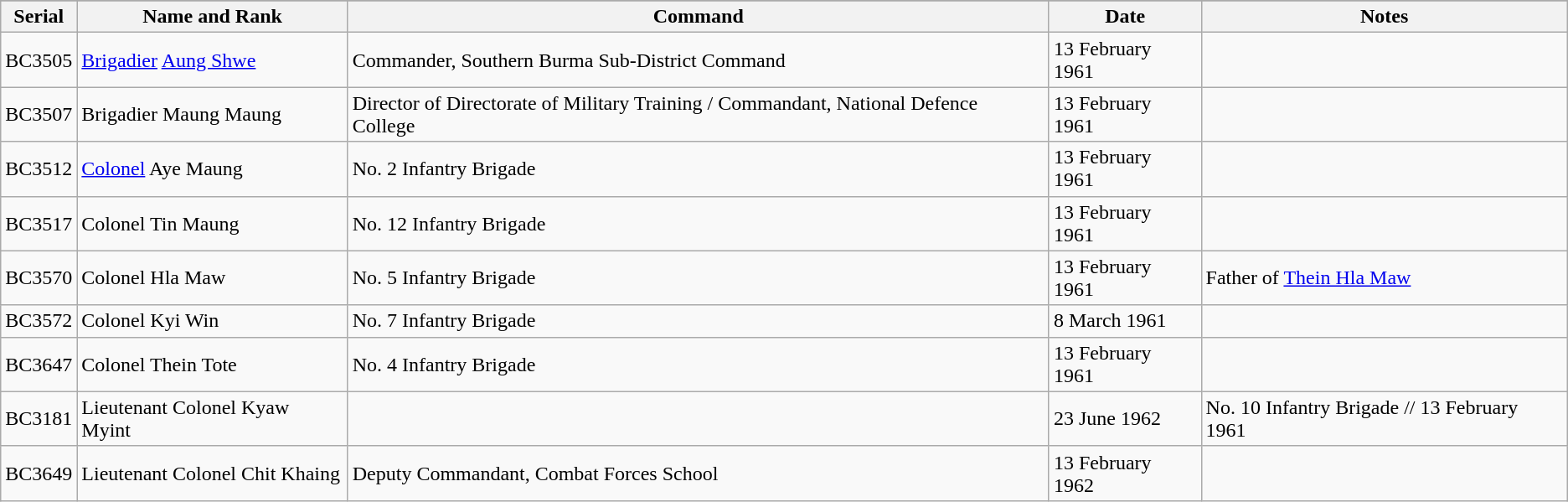<table class="wikitable">
<tr>
</tr>
<tr>
<th style="text-align: center">Serial</th>
<th !style="text-align: center">Name and Rank</th>
<th ! style="text-align: center">Command</th>
<th ! style="text-align: center">Date</th>
<th ! style="text-align: center">Notes</th>
</tr>
<tr>
<td>BC3505</td>
<td><a href='#'>Brigadier</a> <a href='#'>Aung Shwe</a></td>
<td>Commander, Southern Burma Sub-District Command</td>
<td>13 February 1961</td>
<td></td>
</tr>
<tr>
<td>BC3507</td>
<td>Brigadier Maung Maung</td>
<td>Director of Directorate of Military Training / Commandant, National Defence College</td>
<td>13 February 1961</td>
<td></td>
</tr>
<tr>
<td>BC3512</td>
<td><a href='#'>Colonel</a> Aye Maung</td>
<td>No. 2 Infantry Brigade</td>
<td>13 February 1961</td>
<td></td>
</tr>
<tr>
<td>BC3517</td>
<td>Colonel Tin Maung</td>
<td>No. 12 Infantry Brigade</td>
<td>13 February 1961</td>
<td></td>
</tr>
<tr>
<td>BC3570</td>
<td>Colonel Hla Maw</td>
<td>No. 5 Infantry Brigade</td>
<td>13 February 1961</td>
<td>Father of <a href='#'>Thein Hla Maw</a></td>
</tr>
<tr>
<td>BC3572</td>
<td>Colonel Kyi Win</td>
<td>No. 7 Infantry Brigade</td>
<td>8 March 1961</td>
<td></td>
</tr>
<tr>
<td>BC3647</td>
<td>Colonel Thein Tote</td>
<td>No. 4 Infantry Brigade</td>
<td>13 February 1961</td>
<td></td>
</tr>
<tr>
<td>BC3181</td>
<td>Lieutenant Colonel Kyaw Myint</td>
<td></td>
<td>23 June 1962</td>
<td>No. 10 Infantry Brigade // 13 February 1961</td>
</tr>
<tr>
<td>BC3649</td>
<td>Lieutenant Colonel Chit Khaing</td>
<td>Deputy Commandant, Combat Forces School</td>
<td>13 February 1962</td>
<td></td>
</tr>
</table>
